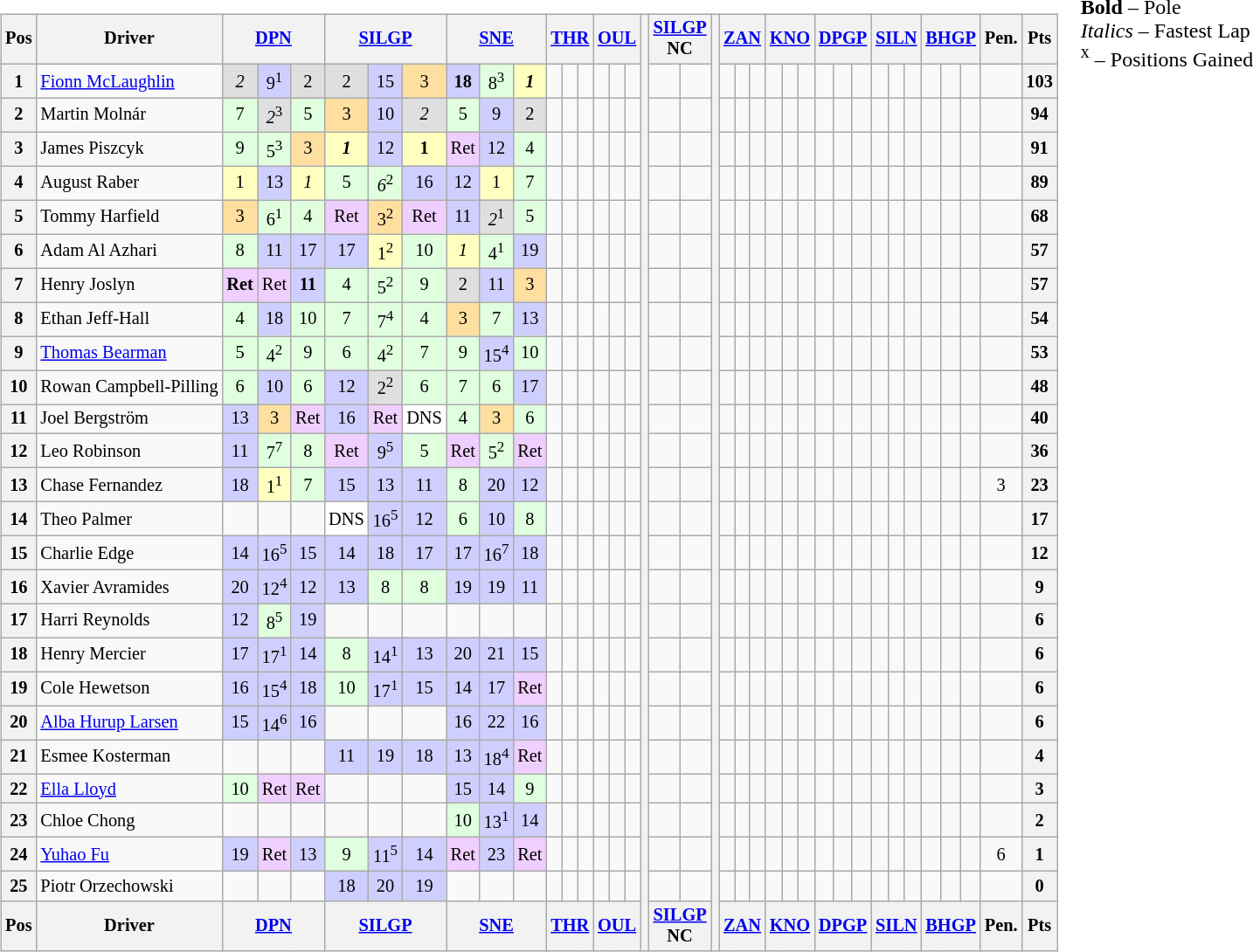<table>
<tr>
<td><br><table class="wikitable" style="font-size:85%; text-align:center">
<tr>
<th>Pos</th>
<th>Driver</th>
<th colspan=3><a href='#'>DPN</a><br></th>
<th colspan=3><a href='#'>SILGP</a><br></th>
<th colspan=3><a href='#'>SNE</a><br></th>
<th colspan=3><a href='#'>THR</a><br></th>
<th colspan=3><a href='#'>OUL</a><br></th>
<th rowspan=27></th>
<th colspan=2><a href='#'>SILGP</a><br>NC<br></th>
<th rowspan=27></th>
<th colspan=3><a href='#'>ZAN</a><br></th>
<th colspan=3><a href='#'>KNO</a><br></th>
<th colspan=3><a href='#'>DPGP</a><br></th>
<th colspan=3><a href='#'>SILN</a><br></th>
<th colspan=3><a href='#'>BHGP</a><br></th>
<th>Pen.</th>
<th>Pts</th>
</tr>
<tr>
<th>1</th>
<td style="text-align:left"> <a href='#'>Fionn McLaughlin</a></td>
<td style="background:#DFDFDF"><em>2</em></td>
<td style="background:#CFCFFF">9<sup>1</sup></td>
<td style="background:#DFDFDF">2</td>
<td style="background:#DFDFDF">2</td>
<td style="background:#CFCFFF">15</td>
<td style="background:#FFDF9F">3</td>
<td style="background:#CFCFFF"><strong>18</strong></td>
<td style="background:#DFFFDF">8<sup>3</sup></td>
<td style="background:#FFFFBF"><strong><em>1</em></strong></td>
<td></td>
<td></td>
<td></td>
<td></td>
<td></td>
<td></td>
<td></td>
<td></td>
<td></td>
<td></td>
<td></td>
<td></td>
<td></td>
<td></td>
<td></td>
<td></td>
<td></td>
<td></td>
<td></td>
<td></td>
<td></td>
<td></td>
<td></td>
<td></td>
<th>103</th>
</tr>
<tr>
<th>2</th>
<td style="text-align:left"> Martin Molnár</td>
<td style="background:#DFFFDF">7</td>
<td style="background:#DFDFDF"><em>2</em><sup>3</sup></td>
<td style="background:#DFFFDF">5</td>
<td style="background:#FFDF9F">3</td>
<td style="background:#CFCFFF">10</td>
<td style="background:#DFDFDF"><em>2</em></td>
<td style="background:#DFFFDF">5</td>
<td style="background:#CFCFFF">9</td>
<td style="background:#DFDFDF">2</td>
<td></td>
<td></td>
<td></td>
<td></td>
<td></td>
<td></td>
<td></td>
<td></td>
<td></td>
<td></td>
<td></td>
<td></td>
<td></td>
<td></td>
<td></td>
<td></td>
<td></td>
<td></td>
<td></td>
<td></td>
<td></td>
<td></td>
<td></td>
<td></td>
<th>94</th>
</tr>
<tr>
<th>3</th>
<td style="text-align:left"> James Piszcyk</td>
<td style="background:#DFFFDF">9</td>
<td style="background:#DFFFDF">5<sup>3</sup></td>
<td style="background:#FFDF9F">3</td>
<td style="background:#FFFFBF"><strong><em>1</em></strong></td>
<td style="background:#CFCFFF">12</td>
<td style="background:#FFFFBF"><strong>1</strong></td>
<td style="background:#EFCFFF">Ret</td>
<td style="background:#CFCFFF">12</td>
<td style="background:#DFFFDF">4</td>
<td></td>
<td></td>
<td></td>
<td></td>
<td></td>
<td></td>
<td></td>
<td></td>
<td></td>
<td></td>
<td></td>
<td></td>
<td></td>
<td></td>
<td></td>
<td></td>
<td></td>
<td></td>
<td></td>
<td></td>
<td></td>
<td></td>
<td></td>
<td></td>
<th>91</th>
</tr>
<tr>
<th>4</th>
<td style="text-align:left"> August Raber</td>
<td style="background:#FFFFBF">1</td>
<td style="background:#CFCFFF">13</td>
<td style="background:#FFFFBF"><em>1</em></td>
<td style="background:#DFFFDF">5</td>
<td style="background:#DFFFDF"><em>6</em><sup>2</sup></td>
<td style="background:#CFCFFF">16</td>
<td style="background:#CFCFFF">12</td>
<td style="background:#FFFFBF">1</td>
<td style="background:#DFFFDF">7</td>
<td></td>
<td></td>
<td></td>
<td></td>
<td></td>
<td></td>
<td></td>
<td></td>
<td></td>
<td></td>
<td></td>
<td></td>
<td></td>
<td></td>
<td></td>
<td></td>
<td></td>
<td></td>
<td></td>
<td></td>
<td></td>
<td></td>
<td></td>
<td></td>
<th>89</th>
</tr>
<tr>
<th>5</th>
<td style="text-align:left"> Tommy Harfield</td>
<td style="background:#FFDF9F">3</td>
<td style="background:#DFFFDF">6<sup>1</sup></td>
<td style="background:#DFFFDF">4</td>
<td style="background:#EFCFFF">Ret</td>
<td style="background:#FFDF9F">3<sup>2</sup></td>
<td style="background:#EFCFFF">Ret</td>
<td style="background:#CFCFFF">11</td>
<td style="background:#DFDFDF"><em>2</em><sup>1</sup></td>
<td style="background:#DFFFDF">5</td>
<td></td>
<td></td>
<td></td>
<td></td>
<td></td>
<td></td>
<td></td>
<td></td>
<td></td>
<td></td>
<td></td>
<td></td>
<td></td>
<td></td>
<td></td>
<td></td>
<td></td>
<td></td>
<td></td>
<td></td>
<td></td>
<td></td>
<td></td>
<td></td>
<th>68</th>
</tr>
<tr>
<th>6</th>
<td style="text-align:left"> Adam Al Azhari</td>
<td style="background:#DFFFDF">8</td>
<td style="background:#CFCFFF">11</td>
<td style="background:#CFCFFF">17</td>
<td style="background:#CFCFFF">17</td>
<td style="background:#FFFFBF">1<sup>2</sup></td>
<td style="background:#DFFFDF">10</td>
<td style="background:#FFFFBF"><em>1</em></td>
<td style="background:#DFFFDF">4<sup>1</sup></td>
<td style="background:#CFCFFF">19</td>
<td></td>
<td></td>
<td></td>
<td></td>
<td></td>
<td></td>
<td></td>
<td></td>
<td></td>
<td></td>
<td></td>
<td></td>
<td></td>
<td></td>
<td></td>
<td></td>
<td></td>
<td></td>
<td></td>
<td></td>
<td></td>
<td></td>
<td></td>
<td></td>
<th>57</th>
</tr>
<tr>
<th>7</th>
<td style="text-align:left"> Henry Joslyn</td>
<td style="background:#EFCFFF"><strong>Ret</strong></td>
<td style="background:#EFCFFF">Ret</td>
<td style="background:#CFCFFF"><strong>11</strong></td>
<td style="background:#DFFFDF">4</td>
<td style="background:#DFFFDF">5<sup>2</sup></td>
<td style="background:#DFFFDF">9</td>
<td style="background:#DFDFDF">2</td>
<td style="background:#CFCFFF">11</td>
<td style="background:#FFDF9F">3</td>
<td></td>
<td></td>
<td></td>
<td></td>
<td></td>
<td></td>
<td></td>
<td></td>
<td></td>
<td></td>
<td></td>
<td></td>
<td></td>
<td></td>
<td></td>
<td></td>
<td></td>
<td></td>
<td></td>
<td></td>
<td></td>
<td></td>
<td></td>
<td></td>
<th>57</th>
</tr>
<tr>
<th>8</th>
<td style="text-align:left"> Ethan Jeff-Hall</td>
<td style="background:#DFFFDF">4</td>
<td style="background:#CFCFFF">18</td>
<td style="background:#DFFFDF">10</td>
<td style="background:#DFFFDF">7</td>
<td style="background:#DFFFDF">7<sup>4</sup></td>
<td style="background:#DFFFDF">4</td>
<td style="background:#FFDF9F">3</td>
<td style="background:#DFFFDF">7</td>
<td style="background:#CFCFFF">13</td>
<td></td>
<td></td>
<td></td>
<td></td>
<td></td>
<td></td>
<td></td>
<td></td>
<td></td>
<td></td>
<td></td>
<td></td>
<td></td>
<td></td>
<td></td>
<td></td>
<td></td>
<td></td>
<td></td>
<td></td>
<td></td>
<td></td>
<td></td>
<td></td>
<th>54</th>
</tr>
<tr>
<th>9</th>
<td style="text-align:left"> <a href='#'>Thomas Bearman</a></td>
<td style="background:#DFFFDF">5</td>
<td style="background:#DFFFDF">4<sup>2</sup></td>
<td style="background:#DFFFDF">9</td>
<td style="background:#DFFFDF">6</td>
<td style="background:#DFFFDF">4<sup>2</sup></td>
<td style="background:#DFFFDF">7</td>
<td style="background:#DFFFDF">9</td>
<td style="background:#CFCFFF">15<sup>4</sup></td>
<td style="background:#DFFFDF">10</td>
<td></td>
<td></td>
<td></td>
<td></td>
<td></td>
<td></td>
<td></td>
<td></td>
<td></td>
<td></td>
<td></td>
<td></td>
<td></td>
<td></td>
<td></td>
<td></td>
<td></td>
<td></td>
<td></td>
<td></td>
<td></td>
<td></td>
<td></td>
<td></td>
<th>53</th>
</tr>
<tr>
<th>10</th>
<td style="text-align:left" nowrap=""> Rowan Campbell-Pilling</td>
<td style="background:#DFFFDF">6</td>
<td style="background:#CFCFFF">10</td>
<td style="background:#DFFFDF">6</td>
<td style="background:#CFCFFF">12</td>
<td style="background:#DFDFDF">2<sup>2</sup></td>
<td style="background:#DFFFDF">6</td>
<td style="background:#DFFFDF">7</td>
<td style="background:#DFFFDF">6</td>
<td style="background:#CFCFFF">17</td>
<td></td>
<td></td>
<td></td>
<td></td>
<td></td>
<td></td>
<td></td>
<td></td>
<td></td>
<td></td>
<td></td>
<td></td>
<td></td>
<td></td>
<td></td>
<td></td>
<td></td>
<td></td>
<td></td>
<td></td>
<td></td>
<td></td>
<td></td>
<td></td>
<th>48</th>
</tr>
<tr>
<th>11</th>
<td style="text-align:left"> Joel Bergström</td>
<td style="background:#CFCFFF">13</td>
<td style="background:#FFDF9F">3</td>
<td style="background:#EFCFFF">Ret</td>
<td style="background:#CFCFFF">16</td>
<td style="background:#EFCFFF">Ret</td>
<td style="background:#FFFFFF">DNS</td>
<td style="background:#DFFFDF">4</td>
<td style="background:#FFDF9F">3</td>
<td style="background:#DFFFDF">6</td>
<td></td>
<td></td>
<td></td>
<td></td>
<td></td>
<td></td>
<td></td>
<td></td>
<td></td>
<td></td>
<td></td>
<td></td>
<td></td>
<td></td>
<td></td>
<td></td>
<td></td>
<td></td>
<td></td>
<td></td>
<td></td>
<td></td>
<td></td>
<td></td>
<th>40</th>
</tr>
<tr>
<th>12</th>
<td style="text-align:left"> Leo Robinson</td>
<td style="background:#CFCFFF">11</td>
<td style="background:#DFFFDF">7<sup>7</sup></td>
<td style="background:#DFFFDF">8</td>
<td style="background:#EFCFFF">Ret</td>
<td style="background:#CFCFFF">9<sup>5</sup></td>
<td style="background:#DFFFDF">5</td>
<td style="background:#EFCFFF">Ret</td>
<td style="background:#DFFFDF">5<sup>2</sup></td>
<td style="background:#EFCFFF">Ret</td>
<td></td>
<td></td>
<td></td>
<td></td>
<td></td>
<td></td>
<td></td>
<td></td>
<td></td>
<td></td>
<td></td>
<td></td>
<td></td>
<td></td>
<td></td>
<td></td>
<td></td>
<td></td>
<td></td>
<td></td>
<td></td>
<td></td>
<td></td>
<td></td>
<th>36</th>
</tr>
<tr>
<th>13</th>
<td style="text-align:left"> Chase Fernandez</td>
<td style="background:#CFCFFF">18</td>
<td style="background:#FFFFBF">1<sup>1</sup></td>
<td style="background:#DFFFDF">7</td>
<td style="background:#CFCFFF">15</td>
<td style="background:#CFCFFF">13</td>
<td style="background:#CFCFFF">11</td>
<td style="background:#DFFFDF">8</td>
<td style="background:#CFCFFF">20</td>
<td style="background:#CFCFFF">12</td>
<td></td>
<td></td>
<td></td>
<td></td>
<td></td>
<td></td>
<td></td>
<td></td>
<td></td>
<td></td>
<td></td>
<td></td>
<td></td>
<td></td>
<td></td>
<td></td>
<td></td>
<td></td>
<td></td>
<td></td>
<td></td>
<td></td>
<td></td>
<td>3</td>
<th>23</th>
</tr>
<tr>
<th>14</th>
<td style="text-align:left"> Theo Palmer</td>
<td></td>
<td></td>
<td></td>
<td style="background:#FFFFFF">DNS</td>
<td style="background:#CFCFFF">16<sup>5</sup></td>
<td style="background:#CFCFFF">12</td>
<td style="background:#DFFFDF">6</td>
<td style="background:#CFCFFF">10</td>
<td style="background:#DFFFDF">8</td>
<td></td>
<td></td>
<td></td>
<td></td>
<td></td>
<td></td>
<td></td>
<td></td>
<td></td>
<td></td>
<td></td>
<td></td>
<td></td>
<td></td>
<td></td>
<td></td>
<td></td>
<td></td>
<td></td>
<td></td>
<td></td>
<td></td>
<td></td>
<td></td>
<th>17</th>
</tr>
<tr>
<th>15</th>
<td style="text-align:left"> Charlie Edge</td>
<td style="background:#CFCFFF">14</td>
<td style="background:#CFCFFF">16<sup>5</sup></td>
<td style="background:#CFCFFF">15</td>
<td style="background:#CFCFFF">14</td>
<td style="background:#CFCFFF">18</td>
<td style="background:#CFCFFF">17</td>
<td style="background:#CFCFFF">17</td>
<td style="background:#CFCFFF">16<sup>7</sup></td>
<td style="background:#CFCFFF">18</td>
<td></td>
<td></td>
<td></td>
<td></td>
<td></td>
<td></td>
<td></td>
<td></td>
<td></td>
<td></td>
<td></td>
<td></td>
<td></td>
<td></td>
<td></td>
<td></td>
<td></td>
<td></td>
<td></td>
<td></td>
<td></td>
<td></td>
<td></td>
<td></td>
<th>12</th>
</tr>
<tr>
<th>16</th>
<td style="text-align:left"> Xavier Avramides</td>
<td style="background:#CFCFFF">20</td>
<td style="background:#CFCFFF">12<sup>4</sup></td>
<td style="background:#CFCFFF">12</td>
<td style="background:#CFCFFF">13</td>
<td style="background:#DFFFDF">8</td>
<td style="background:#DFFFDF">8</td>
<td style="background:#CFCFFF">19</td>
<td style="background:#CFCFFF">19</td>
<td style="background:#CFCFFF">11</td>
<td></td>
<td></td>
<td></td>
<td></td>
<td></td>
<td></td>
<td></td>
<td></td>
<td></td>
<td></td>
<td></td>
<td></td>
<td></td>
<td></td>
<td></td>
<td></td>
<td></td>
<td></td>
<td></td>
<td></td>
<td></td>
<td></td>
<td></td>
<td></td>
<th>9</th>
</tr>
<tr>
<th>17</th>
<td style="text-align:left"> Harri Reynolds</td>
<td style="background:#CFCFFF">12</td>
<td style="background:#DFFFDF">8<sup>5</sup></td>
<td style="background:#CFCFFF">19</td>
<td></td>
<td></td>
<td></td>
<td></td>
<td></td>
<td></td>
<td></td>
<td></td>
<td></td>
<td></td>
<td></td>
<td></td>
<td></td>
<td></td>
<td></td>
<td></td>
<td></td>
<td></td>
<td></td>
<td></td>
<td></td>
<td></td>
<td></td>
<td></td>
<td></td>
<td></td>
<td></td>
<td></td>
<td></td>
<td></td>
<th>6</th>
</tr>
<tr>
<th>18</th>
<td style="text-align:left"> Henry Mercier</td>
<td style="background:#CFCFFF">17</td>
<td style="background:#CFCFFF">17<sup>1</sup></td>
<td style="background:#CFCFFF">14</td>
<td style="background:#DFFFDF">8</td>
<td style="background:#CFCFFF">14<sup>1</sup></td>
<td style="background:#CFCFFF">13</td>
<td style="background:#CFCFFF">20</td>
<td style="background:#CFCFFF">21</td>
<td style="background:#CFCFFF">15</td>
<td></td>
<td></td>
<td></td>
<td></td>
<td></td>
<td></td>
<td></td>
<td></td>
<td></td>
<td></td>
<td></td>
<td></td>
<td></td>
<td></td>
<td></td>
<td></td>
<td></td>
<td></td>
<td></td>
<td></td>
<td></td>
<td></td>
<td></td>
<td></td>
<th>6</th>
</tr>
<tr>
<th>19</th>
<td style="text-align:left"> Cole Hewetson</td>
<td style="background:#CFCFFF">16</td>
<td style="background:#CFCFFF">15<sup>4</sup></td>
<td style="background:#CFCFFF">18</td>
<td style="background:#DFFFDF">10</td>
<td style="background:#CFCFFF">17<sup>1</sup></td>
<td style="background:#CFCFFF">15</td>
<td style="background:#CFCFFF">14</td>
<td style="background:#CFCFFF">17</td>
<td style="background:#EFCFFF">Ret</td>
<td></td>
<td></td>
<td></td>
<td></td>
<td></td>
<td></td>
<td></td>
<td></td>
<td></td>
<td></td>
<td></td>
<td></td>
<td></td>
<td></td>
<td></td>
<td></td>
<td></td>
<td></td>
<td></td>
<td></td>
<td></td>
<td></td>
<td></td>
<td></td>
<th>6</th>
</tr>
<tr>
<th>20</th>
<td style="text-align:left"> <a href='#'>Alba Hurup Larsen</a></td>
<td style="background:#CFCFFF">15</td>
<td style="background:#CFCFFF">14<sup>6</sup></td>
<td style="background:#CFCFFF">16</td>
<td></td>
<td></td>
<td></td>
<td style="background:#CFCFFF">16</td>
<td style="background:#CFCFFF">22</td>
<td style="background:#CFCFFF">16</td>
<td></td>
<td></td>
<td></td>
<td></td>
<td></td>
<td></td>
<td></td>
<td></td>
<td></td>
<td></td>
<td></td>
<td></td>
<td></td>
<td></td>
<td></td>
<td></td>
<td></td>
<td></td>
<td></td>
<td></td>
<td></td>
<td></td>
<td></td>
<td></td>
<th>6</th>
</tr>
<tr>
<th>21</th>
<td style="text-align:left"> Esmee Kosterman</td>
<td></td>
<td></td>
<td></td>
<td style="background:#CFCFFF">11</td>
<td style="background:#CFCFFF">19</td>
<td style="background:#CFCFFF">18</td>
<td style="background:#CFCFFF">13</td>
<td style="background:#CFCFFF">18<sup>4</sup></td>
<td style="background:#EFCFFF">Ret</td>
<td></td>
<td></td>
<td></td>
<td></td>
<td></td>
<td></td>
<td></td>
<td></td>
<td></td>
<td></td>
<td></td>
<td></td>
<td></td>
<td></td>
<td></td>
<td></td>
<td></td>
<td></td>
<td></td>
<td></td>
<td></td>
<td></td>
<td></td>
<td></td>
<th>4</th>
</tr>
<tr>
<th>22</th>
<td style="text-align:left"> <a href='#'>Ella Lloyd</a></td>
<td style="background:#DFFFDF">10</td>
<td style="background:#EFCFFF">Ret</td>
<td style="background:#EFCFFF">Ret</td>
<td></td>
<td></td>
<td></td>
<td style="background:#CFCFFF">15</td>
<td style="background:#CFCFFF">14</td>
<td style="background:#DFFFDF">9</td>
<td></td>
<td></td>
<td></td>
<td></td>
<td></td>
<td></td>
<td></td>
<td></td>
<td></td>
<td></td>
<td></td>
<td></td>
<td></td>
<td></td>
<td></td>
<td></td>
<td></td>
<td></td>
<td></td>
<td></td>
<td></td>
<td></td>
<td></td>
<td></td>
<th>3</th>
</tr>
<tr>
<th>23</th>
<td style="text-align:left"> Chloe Chong</td>
<td></td>
<td></td>
<td></td>
<td></td>
<td></td>
<td></td>
<td style="background:#DFFFDF">10</td>
<td style="background:#CFCFFF">13<sup>1</sup></td>
<td style="background:#CFCFFF">14</td>
<td></td>
<td></td>
<td></td>
<td></td>
<td></td>
<td></td>
<td></td>
<td></td>
<td></td>
<td></td>
<td></td>
<td></td>
<td></td>
<td></td>
<td></td>
<td></td>
<td></td>
<td></td>
<td></td>
<td></td>
<td></td>
<td></td>
<td></td>
<td></td>
<th>2</th>
</tr>
<tr>
<th>24</th>
<td style="text-align:left"> <a href='#'>Yuhao Fu</a></td>
<td style="background:#CFCFFF">19</td>
<td style="background:#EFCFFF">Ret</td>
<td style="background:#CFCFFF">13</td>
<td style="background:#DFFFDF">9</td>
<td style="background:#CFCFFF">11<sup>5</sup></td>
<td style="background:#CFCFFF">14</td>
<td style="background:#EFCFFF">Ret</td>
<td style="background:#CFCFFF">23</td>
<td style="background:#EFCFFF">Ret</td>
<td></td>
<td></td>
<td></td>
<td></td>
<td></td>
<td></td>
<td></td>
<td></td>
<td></td>
<td></td>
<td></td>
<td></td>
<td></td>
<td></td>
<td></td>
<td></td>
<td></td>
<td></td>
<td></td>
<td></td>
<td></td>
<td></td>
<td></td>
<td>6</td>
<th>1</th>
</tr>
<tr>
<th>25</th>
<td style="text-align:left"> Piotr Orzechowski</td>
<td></td>
<td></td>
<td></td>
<td style="background:#CFCFFF">18</td>
<td style="background:#CFCFFF">20</td>
<td style="background:#CFCFFF">19</td>
<td></td>
<td></td>
<td></td>
<td></td>
<td></td>
<td></td>
<td></td>
<td></td>
<td></td>
<td></td>
<td></td>
<td></td>
<td></td>
<td></td>
<td></td>
<td></td>
<td></td>
<td></td>
<td></td>
<td></td>
<td></td>
<td></td>
<td></td>
<td></td>
<td></td>
<td></td>
<td></td>
<th>0</th>
</tr>
<tr>
<th>Pos</th>
<th>Driver</th>
<th colspan=3><a href='#'>DPN</a><br></th>
<th colspan=3><a href='#'>SILGP</a><br></th>
<th colspan=3><a href='#'>SNE</a><br></th>
<th colspan=3><a href='#'>THR</a><br></th>
<th colspan=3><a href='#'>OUL</a><br></th>
<th colspan=2><a href='#'>SILGP</a><br>NC<br></th>
<th colspan=3><a href='#'>ZAN</a><br></th>
<th colspan=3><a href='#'>KNO</a><br></th>
<th colspan=3><a href='#'>DPGP</a><br></th>
<th colspan=3><a href='#'>SILN</a><br></th>
<th colspan=3><a href='#'>BHGP</a><br></th>
<th>Pen.</th>
<th>Pts</th>
</tr>
</table>
</td>
<td style="vertical-align:top"><br>
<span><strong>Bold</strong> – Pole<br><em>Italics</em> – Fastest Lap<br><sup>x</sup> – Positions Gained</span></td>
</tr>
</table>
